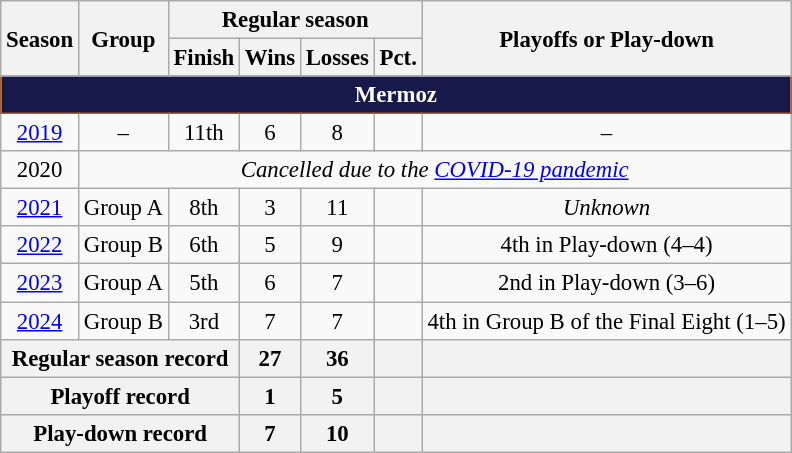<table class="wikitable" style="font-size:95%; text-align:center">
<tr>
<th rowspan="2">Season</th>
<th rowspan="2">Group</th>
<th colspan="4">Regular season</th>
<th rowspan="2">Playoffs or Play-down</th>
</tr>
<tr>
<th>Finish</th>
<th>Wins</th>
<th>Losses</th>
<th>Pct.</th>
</tr>
<tr>
<td colspan="7" style="background:#18194b; border:1.5px solid #bb5b1f; color:white;"><strong>Mermoz</strong></td>
</tr>
<tr>
<td><a href='#'>2019</a></td>
<td>–</td>
<td>11th</td>
<td>6</td>
<td>8</td>
<td></td>
<td>–</td>
</tr>
<tr>
<td>2020</td>
<td colspan="6"><em>Cancelled due to the <a href='#'>COVID-19 pandemic</a></em></td>
</tr>
<tr>
<td><a href='#'>2021</a></td>
<td>Group A</td>
<td>8th</td>
<td>3</td>
<td>11</td>
<td></td>
<td><em>Unknown</em></td>
</tr>
<tr>
<td><a href='#'>2022</a></td>
<td>Group B</td>
<td>6th</td>
<td>5</td>
<td>9</td>
<td></td>
<td>4th in Play-down (4–4)</td>
</tr>
<tr>
<td><a href='#'>2023</a></td>
<td>Group A</td>
<td>5th</td>
<td>6</td>
<td>7</td>
<td></td>
<td>2nd in Play-down (3–6)</td>
</tr>
<tr>
<td><a href='#'>2024</a></td>
<td>Group B</td>
<td>3rd</td>
<td>7</td>
<td>7</td>
<td></td>
<td align="left">4th in Group B of the Final Eight (1–5)</td>
</tr>
<tr>
<th colspan="3">Regular season record</th>
<th>27</th>
<th>36</th>
<th></th>
<th></th>
</tr>
<tr>
<th colspan="3">Playoff record</th>
<th>1</th>
<th>5</th>
<th></th>
<th></th>
</tr>
<tr>
<th colspan="3">Play-down record</th>
<th>7</th>
<th>10</th>
<th></th>
<th></th>
</tr>
</table>
